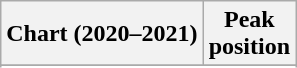<table class="wikitable sortable plainrowheaders">
<tr>
<th scope="col">Chart (2020–2021)</th>
<th scope="col">Peak<br>position</th>
</tr>
<tr>
</tr>
<tr>
</tr>
<tr>
</tr>
<tr>
</tr>
</table>
